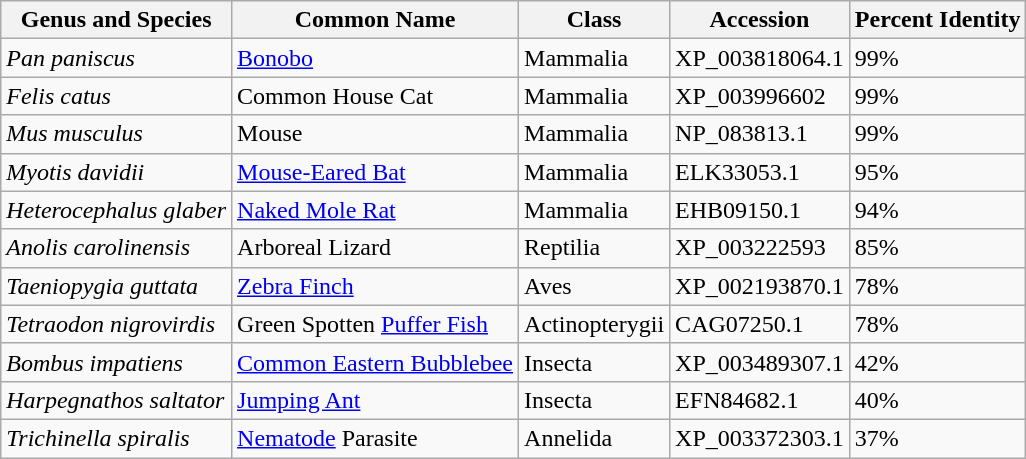<table class="wikitable">
<tr>
<th>Genus and Species</th>
<th>Common Name</th>
<th>Class</th>
<th>Accession</th>
<th>Percent Identity</th>
</tr>
<tr>
<td><em>Pan paniscus</em></td>
<td><a href='#'>Bonobo</a></td>
<td>Mammalia</td>
<td>XP_003818064.1</td>
<td>99%</td>
</tr>
<tr>
<td><em>Felis catus</em></td>
<td>Common House Cat</td>
<td>Mammalia</td>
<td>XP_003996602</td>
<td>99%</td>
</tr>
<tr>
<td><em>Mus musculus</em></td>
<td>Mouse</td>
<td>Mammalia</td>
<td>NP_083813.1</td>
<td>99%</td>
</tr>
<tr>
<td><em>Myotis davidii</em></td>
<td><a href='#'>Mouse-Eared Bat</a></td>
<td>Mammalia</td>
<td>ELK33053.1</td>
<td>95%</td>
</tr>
<tr>
<td><em>Heterocephalus glaber</em></td>
<td><a href='#'>Naked Mole Rat</a></td>
<td>Mammalia</td>
<td>EHB09150.1</td>
<td>94%</td>
</tr>
<tr>
<td><em>Anolis carolinensis</em></td>
<td>Arboreal Lizard</td>
<td>Reptilia</td>
<td>XP_003222593</td>
<td>85%</td>
</tr>
<tr>
<td><em>Taeniopygia guttata</em></td>
<td><a href='#'>Zebra Finch</a></td>
<td>Aves</td>
<td>XP_002193870.1</td>
<td>78%</td>
</tr>
<tr>
<td><em>Tetraodon nigrovirdis</em></td>
<td>Green Spotten <a href='#'>Puffer Fish</a></td>
<td>Actinopterygii</td>
<td>CAG07250.1</td>
<td>78%</td>
</tr>
<tr>
<td><em>Bombus impatiens</em></td>
<td><a href='#'>Common Eastern Bubblebee</a></td>
<td>Insecta</td>
<td>XP_003489307.1</td>
<td>42%</td>
</tr>
<tr>
<td><em>Harpegnathos saltator</em></td>
<td><a href='#'>Jumping Ant</a></td>
<td>Insecta</td>
<td>EFN84682.1</td>
<td>40%</td>
</tr>
<tr>
<td><em>Trichinella spiralis</em></td>
<td><a href='#'>Nematode</a> Parasite</td>
<td>Annelida</td>
<td>XP_003372303.1</td>
<td>37%</td>
</tr>
</table>
